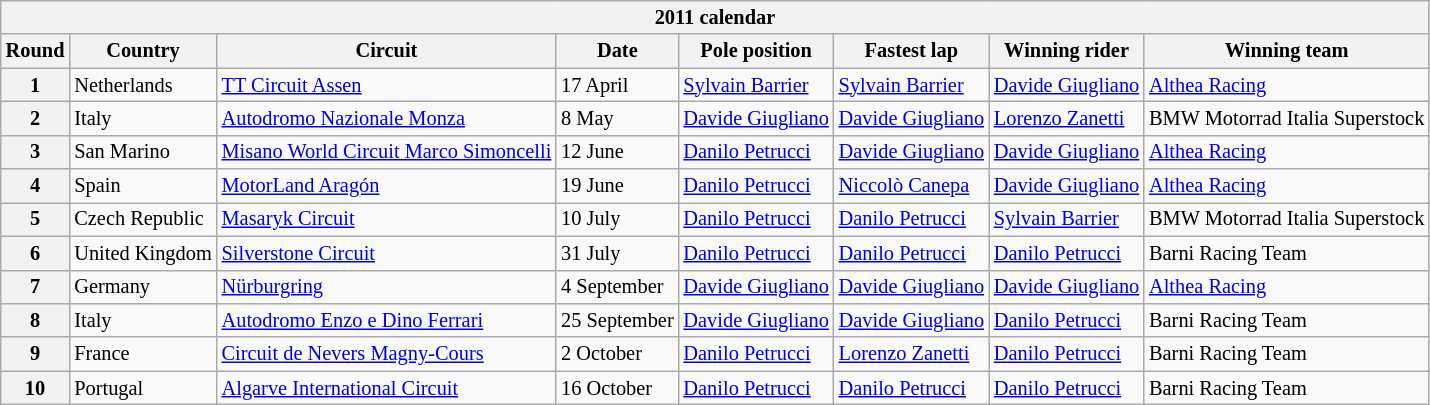<table class="wikitable" style="font-size: 85%">
<tr>
<th colspan=10>2011 calendar</th>
</tr>
<tr>
<th>Round</th>
<th>Country</th>
<th>Circuit</th>
<th>Date</th>
<th>Pole position</th>
<th>Fastest lap</th>
<th>Winning rider</th>
<th>Winning team<br></th>
</tr>
<tr>
<th>1</th>
<td> Netherlands</td>
<td><a href='#'>TT Circuit Assen</a></td>
<td>17 April</td>
<td> <a href='#'>Sylvain Barrier</a></td>
<td> <a href='#'>Sylvain Barrier</a></td>
<td> <a href='#'>Davide Giugliano</a></td>
<td><a href='#'>Althea Racing</a></td>
</tr>
<tr>
<th>2</th>
<td> Italy</td>
<td><a href='#'>Autodromo Nazionale Monza</a></td>
<td>8 May</td>
<td> <a href='#'>Davide Giugliano</a></td>
<td> <a href='#'>Davide Giugliano</a></td>
<td> <a href='#'>Lorenzo Zanetti</a></td>
<td>BMW Motorrad Italia Superstock</td>
</tr>
<tr>
<th>3</th>
<td> San Marino</td>
<td><a href='#'>Misano World Circuit Marco Simoncelli</a></td>
<td>12 June</td>
<td> <a href='#'>Danilo Petrucci</a></td>
<td> <a href='#'>Davide Giugliano</a></td>
<td> <a href='#'>Davide Giugliano</a></td>
<td><a href='#'>Althea Racing</a></td>
</tr>
<tr>
<th>4</th>
<td> Spain</td>
<td><a href='#'>MotorLand Aragón</a></td>
<td>19 June</td>
<td> <a href='#'>Danilo Petrucci</a></td>
<td> <a href='#'>Niccolò Canepa</a></td>
<td> <a href='#'>Davide Giugliano</a></td>
<td><a href='#'>Althea Racing</a></td>
</tr>
<tr>
<th>5</th>
<td> Czech Republic</td>
<td><a href='#'>Masaryk Circuit</a></td>
<td>10 July</td>
<td> <a href='#'>Danilo Petrucci</a></td>
<td> <a href='#'>Danilo Petrucci</a></td>
<td> <a href='#'>Sylvain Barrier</a></td>
<td>BMW Motorrad Italia Superstock</td>
</tr>
<tr>
<th>6</th>
<td> United Kingdom</td>
<td><a href='#'>Silverstone Circuit</a></td>
<td>31 July</td>
<td> <a href='#'>Danilo Petrucci</a></td>
<td> <a href='#'>Danilo Petrucci</a></td>
<td> <a href='#'>Danilo Petrucci</a></td>
<td>Barni Racing Team</td>
</tr>
<tr>
<th>7</th>
<td> Germany</td>
<td><a href='#'>Nürburgring</a></td>
<td>4 September</td>
<td> <a href='#'>Davide Giugliano</a></td>
<td> <a href='#'>Davide Giugliano</a></td>
<td> <a href='#'>Davide Giugliano</a></td>
<td><a href='#'>Althea Racing</a></td>
</tr>
<tr>
<th>8</th>
<td> Italy</td>
<td><a href='#'>Autodromo Enzo e Dino Ferrari</a></td>
<td>25 September</td>
<td> <a href='#'>Davide Giugliano</a></td>
<td> <a href='#'>Davide Giugliano</a></td>
<td> <a href='#'>Danilo Petrucci</a></td>
<td>Barni Racing Team</td>
</tr>
<tr>
<th>9</th>
<td> France</td>
<td><a href='#'>Circuit de Nevers Magny-Cours</a></td>
<td>2 October</td>
<td> <a href='#'>Danilo Petrucci</a></td>
<td> <a href='#'>Lorenzo Zanetti</a></td>
<td> <a href='#'>Danilo Petrucci</a></td>
<td>Barni Racing Team</td>
</tr>
<tr>
<th>10</th>
<td> Portugal</td>
<td><a href='#'>Algarve International Circuit</a></td>
<td>16 October</td>
<td> <a href='#'>Danilo Petrucci</a></td>
<td> <a href='#'>Danilo Petrucci</a></td>
<td> <a href='#'>Danilo Petrucci</a></td>
<td>Barni Racing Team</td>
</tr>
</table>
